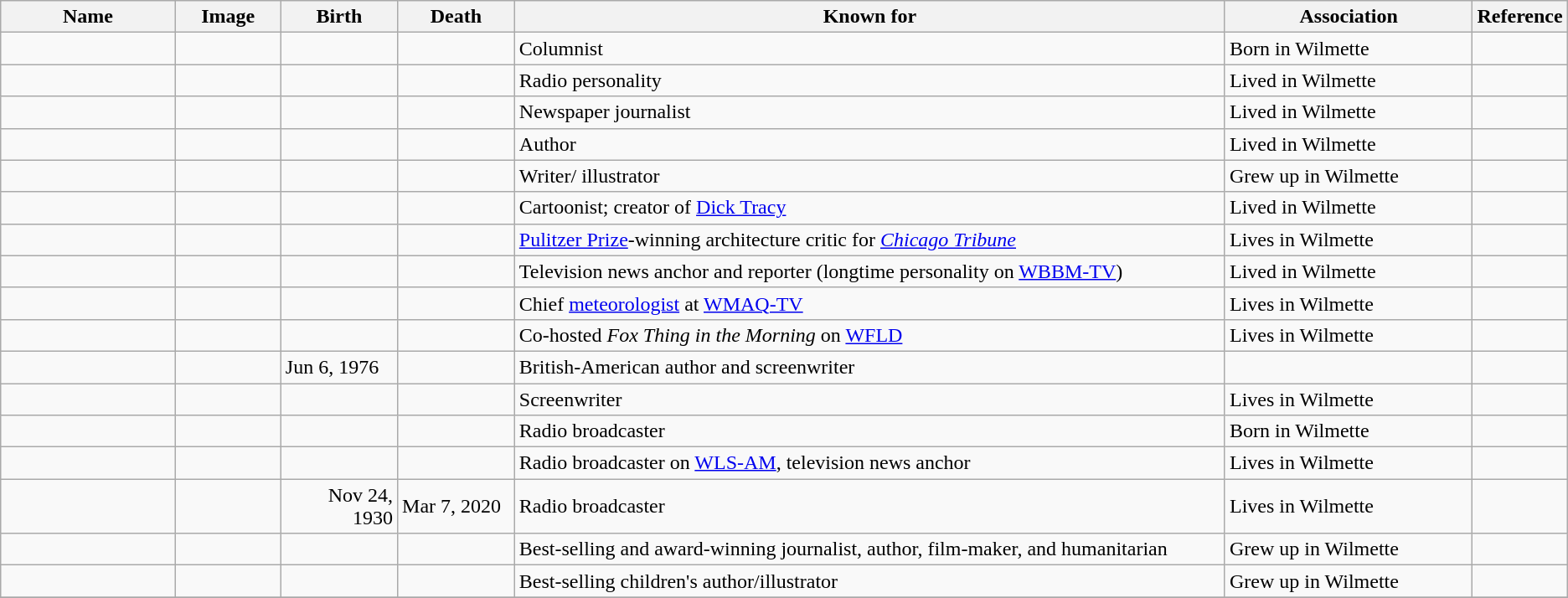<table class="wikitable sortable">
<tr>
<th scope="col" width="140">Name</th>
<th scope="col" width="80" class="unsortable">Image</th>
<th scope="col" width="90">Birth</th>
<th scope="col" width="90">Death</th>
<th scope="col" width="600" class="unsortable">Known for</th>
<th scope="col" width="200" class="unsortable">Association</th>
<th scope="col" width="30" class="unsortable">Reference</th>
</tr>
<tr>
<td></td>
<td></td>
<td align=right></td>
<td></td>
<td>Columnist</td>
<td>Born in Wilmette</td>
<td align="center"></td>
</tr>
<tr>
<td></td>
<td></td>
<td align=right></td>
<td align=right></td>
<td>Radio personality</td>
<td>Lived in Wilmette</td>
<td align="center"></td>
</tr>
<tr>
<td></td>
<td></td>
<td align=right></td>
<td align=right></td>
<td>Newspaper journalist</td>
<td>Lived in Wilmette</td>
<td align="center"></td>
</tr>
<tr>
<td></td>
<td></td>
<td align=right></td>
<td align=right></td>
<td>Author</td>
<td>Lived in Wilmette</td>
<td align=center></td>
</tr>
<tr>
<td></td>
<td></td>
<td align=right></td>
<td align=right></td>
<td>Writer/ illustrator</td>
<td>Grew up in Wilmette</td>
<td align=center></td>
</tr>
<tr>
<td></td>
<td></td>
<td align=right></td>
<td align=right></td>
<td>Cartoonist; creator of <a href='#'>Dick Tracy</a></td>
<td>Lived in Wilmette</td>
<td align=center></td>
</tr>
<tr>
<td></td>
<td></td>
<td></td>
<td></td>
<td><a href='#'>Pulitzer Prize</a>-winning architecture critic for <em><a href='#'>Chicago Tribune</a></em></td>
<td>Lives in Wilmette</td>
<td align="center"></td>
</tr>
<tr>
<td></td>
<td></td>
<td align=right></td>
<td></td>
<td>Television news anchor and reporter (longtime personality on <a href='#'>WBBM-TV</a>)</td>
<td>Lived in Wilmette</td>
<td align="center"></td>
</tr>
<tr>
<td></td>
<td></td>
<td align=right></td>
<td></td>
<td>Chief <a href='#'>meteorologist</a> at <a href='#'>WMAQ-TV</a></td>
<td>Lives in Wilmette</td>
<td align="center"></td>
</tr>
<tr>
<td></td>
<td></td>
<td align=right></td>
<td></td>
<td>Co-hosted <em>Fox Thing in the Morning</em> on <a href='#'>WFLD</a></td>
<td>Lives in Wilmette</td>
<td align="center"></td>
</tr>
<tr>
<td></td>
<td></td>
<td>Jun 6, 1976</td>
<td></td>
<td>British-American author and screenwriter</td>
<td></td>
<td align="center"></td>
</tr>
<tr>
<td></td>
<td></td>
<td></td>
<td></td>
<td>Screenwriter</td>
<td>Lives in Wilmette</td>
<td align="center"></td>
</tr>
<tr>
<td></td>
<td></td>
<td align=right></td>
<td></td>
<td>Radio broadcaster</td>
<td>Born in Wilmette</td>
<td align="center"></td>
</tr>
<tr>
<td></td>
<td></td>
<td align=right></td>
<td></td>
<td>Radio broadcaster on <a href='#'>WLS-AM</a>, television news anchor</td>
<td>Lives in Wilmette</td>
<td align="center"></td>
</tr>
<tr>
<td></td>
<td></td>
<td align=right>Nov 24, 1930</td>
<td>Mar 7, 2020</td>
<td>Radio broadcaster</td>
<td>Lives in Wilmette</td>
<td align="center"></td>
</tr>
<tr>
<td></td>
<td></td>
<td align="right"></td>
<td></td>
<td>Best-selling and award-winning journalist, author, film-maker, and humanitarian</td>
<td>Grew up in Wilmette</td>
<td align="center"></td>
</tr>
<tr>
<td></td>
<td></td>
<td align="right"></td>
<td></td>
<td>Best-selling children's author/illustrator</td>
<td>Grew up in Wilmette</td>
<td align="center"></td>
</tr>
<tr>
</tr>
</table>
